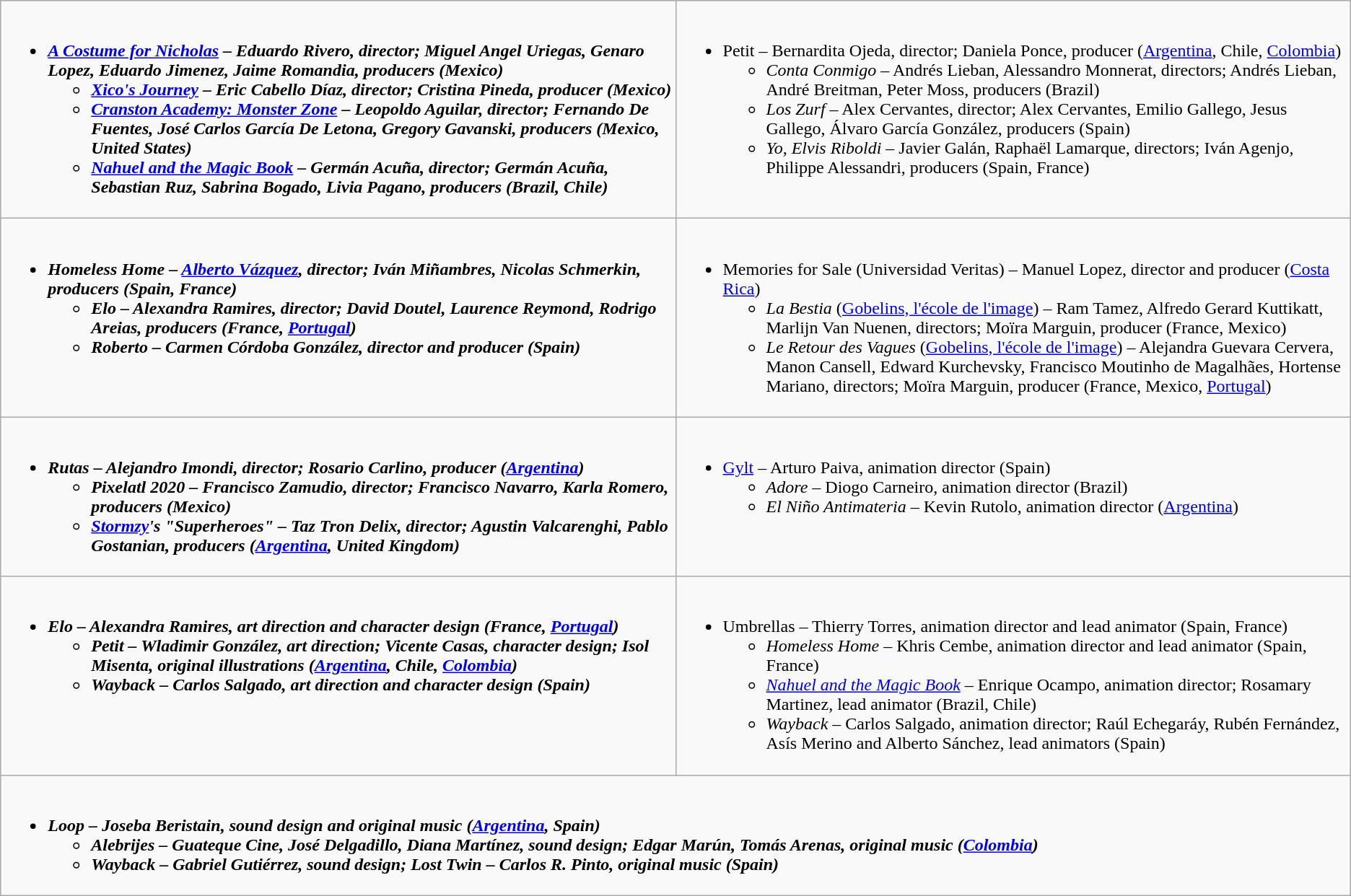<table class="wikitable">
<tr>
<td valign="top" width="50%"><br><ul><li><strong><em><a href='#'>A Costume for Nicholas</a><em> – Eduardo Rivero, director; Miguel Angel Uriegas, Genaro Lopez, Eduardo Jimenez, Jaime Romandia, producers (Mexico)<strong><ul><li></em><a href='#'>Xico's Journey</a><em> – Eric Cabello Díaz, director; Cristina Pineda, producer (Mexico)</li><li></em><a href='#'>Cranston Academy: Monster Zone</a><em> – Leopoldo Aguilar, director; Fernando De Fuentes, José Carlos García De Letona, Gregory Gavanski, producers (Mexico, United States)</li><li></em><a href='#'>Nahuel and the Magic Book</a><em> – Germán Acuña, director; Germán Acuña, Sebastian Ruz, Sabrina Bogado, Livia Pagano, producers (Brazil, Chile)</li></ul></li></ul></td>
<td valign="top" width="50%"><br><ul><li></em></strong>Petit</em> – Bernardita Ojeda, director; Daniela Ponce, producer (<a href='#'>Argentina</a>, Chile, <a href='#'>Colombia</a>)</strong><ul><li><em>Conta Conmigo</em> – Andrés Lieban, Alessandro Monnerat, directors; Andrés Lieban, André Breitman, Peter Moss, producers (Brazil)</li><li><em>Los Zurf</em> – Alex Cervantes, director; Alex Cervantes, Emilio Gallego, Jesus Gallego, Álvaro García González, producers (Spain)</li><li><em>Yo, Elvis Riboldi</em> – Javier Galán, Raphaël Lamarque, directors; Iván Agenjo, Philippe Alessandri, producers (Spain, France)</li></ul></li></ul></td>
</tr>
<tr>
<td valign="top" width="50%"><br><ul><li><strong><em>Homeless Home<em> – <a href='#'>Alberto Vázquez</a>, director; Iván Miñambres, Nicolas Schmerkin, producers (Spain, France)<strong><ul><li></em>Elo<em> – Alexandra Ramires, director; David Doutel, Laurence Reymond, Rodrigo Areias, producers (France, <a href='#'>Portugal</a>)</li><li></em>Roberto<em> – Carmen Córdoba González, director and producer (Spain)</li></ul></li></ul></td>
<td valign="top" width="50%"><br><ul><li></em></strong>Memories for Sale</em> (Universidad Veritas) – Manuel Lopez, director and producer (<a href='#'>Costa Rica</a>)</strong><ul><li><em>La Bestia</em> (<a href='#'>Gobelins, l'école de l'image</a>) – Ram Tamez, Alfredo Gerard Kuttikatt, Marlijn Van Nuenen, directors; Moïra Marguin, producer (France, Mexico)</li><li><em>Le Retour des Vagues</em> (<a href='#'>Gobelins, l'école de l'image</a>) – Alejandra Guevara Cervera, Manon Cansell, Edward Kurchevsky, Francisco Moutinho de Magalhães, Hortense Mariano, directors; Moïra Marguin, producer (France, Mexico, <a href='#'>Portugal</a>)</li></ul></li></ul></td>
</tr>
<tr>
<td valign="top" width="50%"><br><ul><li><strong><em>Rutas<em> – Alejandro Imondi, director; Rosario Carlino, producer (<a href='#'>Argentina</a>)<strong><ul><li></em>Pixelatl 2020<em> – Francisco Zamudio, director; Francisco Navarro, Karla Romero, producers (Mexico)</li><li><a href='#'>Stormzy</a>'s "Superheroes" – Taz Tron Delix, director; Agustin Valcarenghi, Pablo Gostanian, producers (<a href='#'>Argentina</a>, United Kingdom)</li></ul></li></ul></td>
<td valign="top" width="50%"><br><ul><li></em></strong><a href='#'>Gylt</a></em> – Arturo Paiva, animation director (Spain)</strong><ul><li><em>Adore</em> – Diogo Carneiro, animation director (Brazil)</li><li><em>El Niño Antimateria</em> – Kevin Rutolo, animation director (<a href='#'>Argentina</a>)</li></ul></li></ul></td>
</tr>
<tr>
<td valign="top" width="50%"><br><ul><li><strong><em>Elo<em> – Alexandra Ramires, art direction and character design (France, <a href='#'>Portugal</a>)<strong><ul><li></em>Petit<em> – Wladimir González, art direction; Vicente Casas, character design; Isol Misenta, original illustrations (<a href='#'>Argentina</a>, Chile, <a href='#'>Colombia</a>)</li><li></em>Wayback<em> – Carlos Salgado, art direction and character design (Spain)</li></ul></li></ul></td>
<td valign="top" width="50%"><br><ul><li></em></strong>Umbrellas</em> – Thierry Torres, animation director and lead animator (Spain, France)</strong><ul><li><em>Homeless Home</em> – Khris Cembe, animation director and lead animator (Spain, France)</li><li><em><a href='#'>Nahuel and the Magic Book</a></em> – Enrique Ocampo, animation director; Rosamary Martinez, lead animator (Brazil, Chile)</li><li><em>Wayback</em> – Carlos Salgado, animation director; Raúl Echegaráy, Rubén Fernández, Asís Merino and Alberto Sánchez, lead animators (Spain)</li></ul></li></ul></td>
</tr>
<tr>
<td colspan="2" valign="top" width="50%"><br><ul><li><strong><em>Loop<em> – Joseba Beristain, sound design and original music (<a href='#'>Argentina</a>, Spain)<strong><ul><li></em>Alebrijes<em> – Guateque Cine, José Delgadillo, Diana Martínez, sound design; Edgar Marún, Tomás Arenas, original music (<a href='#'>Colombia</a>)</li><li></em>Wayback<em> – Gabriel Gutiérrez, sound design; Lost Twin – Carlos R. Pinto, original music (Spain)</li></ul></li></ul></td>
</tr>
</table>
